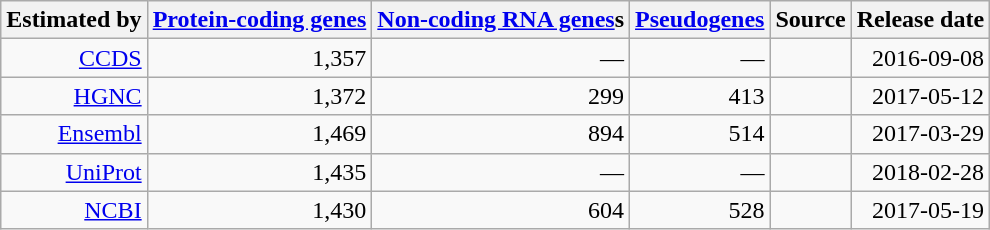<table class="wikitable" style="text-align:right">
<tr>
<th>Estimated by</th>
<th><a href='#'>Protein-coding genes</a></th>
<th><a href='#'>Non-coding RNA genes</a>s</th>
<th><a href='#'>Pseudogenes</a></th>
<th>Source</th>
<th>Release date</th>
</tr>
<tr>
<td><a href='#'>CCDS</a></td>
<td>1,357</td>
<td>—</td>
<td>—</td>
<td style="text-align:center"></td>
<td>2016-09-08</td>
</tr>
<tr>
<td><a href='#'>HGNC</a></td>
<td>1,372</td>
<td>299</td>
<td>413</td>
<td style="text-align:center"></td>
<td>2017-05-12</td>
</tr>
<tr>
<td><a href='#'>Ensembl</a></td>
<td>1,469</td>
<td>894</td>
<td>514</td>
<td style="text-align:center"></td>
<td>2017-03-29</td>
</tr>
<tr>
<td><a href='#'>UniProt</a></td>
<td>1,435</td>
<td>—</td>
<td>—</td>
<td style="text-align:center"></td>
<td>2018-02-28</td>
</tr>
<tr>
<td><a href='#'>NCBI</a></td>
<td>1,430</td>
<td>604</td>
<td>528</td>
<td style="text-align:center"></td>
<td>2017-05-19</td>
</tr>
</table>
